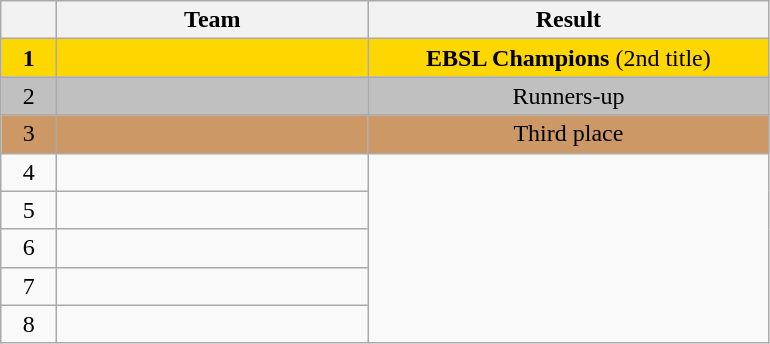<table class="wikitable" style="text-align: center; font-size: 100%;">
<tr>
<th width="30"></th>
<th width="200">Team</th>
<th width="260">Result</th>
</tr>
<tr style="background-color: gold;">
<td><strong>1</strong></td>
<td align=left><strong> <div></div></strong></td>
<td><strong>EBSL Champions</strong> (2nd title)</td>
</tr>
<tr style="background-color: silver;">
<td>2</td>
<td align=left> <div></div></td>
<td>Runners-up</td>
</tr>
<tr style="background-color: #C96;">
<td>3</td>
<td align=left> <div></div></td>
<td>Third place</td>
</tr>
<tr>
<td>4</td>
<td align=left> <div></div></td>
<td rowspan=6></td>
</tr>
<tr>
<td>5</td>
<td align=left> <div></div></td>
</tr>
<tr>
<td>6</td>
<td align=left> <div></div></td>
</tr>
<tr>
<td>7</td>
<td align=left> <div></div></td>
</tr>
<tr>
<td>8</td>
<td align=left></td>
</tr>
</table>
